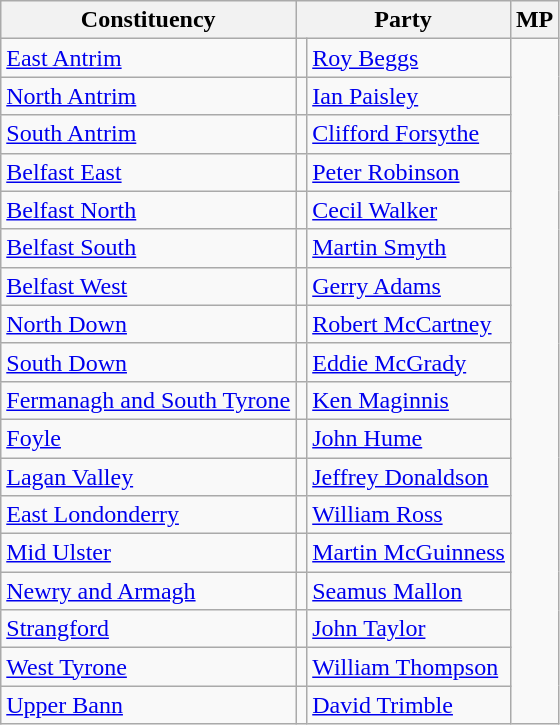<table class=wikitable>
<tr>
<th>Constituency</th>
<th colspan=2>Party</th>
<th>MP</th>
</tr>
<tr>
<td><a href='#'>East Antrim</a></td>
<td></td>
<td><a href='#'>Roy Beggs</a></td>
</tr>
<tr>
<td><a href='#'>North Antrim</a></td>
<td></td>
<td><a href='#'>Ian Paisley</a></td>
</tr>
<tr>
<td><a href='#'>South Antrim</a></td>
<td></td>
<td><a href='#'>Clifford Forsythe</a></td>
</tr>
<tr>
<td><a href='#'>Belfast East</a></td>
<td></td>
<td><a href='#'>Peter Robinson</a></td>
</tr>
<tr>
<td><a href='#'>Belfast North</a></td>
<td></td>
<td><a href='#'>Cecil Walker</a></td>
</tr>
<tr>
<td><a href='#'>Belfast South</a></td>
<td></td>
<td><a href='#'>Martin Smyth</a></td>
</tr>
<tr>
<td><a href='#'>Belfast West</a></td>
<td></td>
<td><a href='#'>Gerry Adams</a></td>
</tr>
<tr>
<td><a href='#'>North Down</a></td>
<td></td>
<td><a href='#'>Robert McCartney</a></td>
</tr>
<tr>
<td><a href='#'>South Down</a></td>
<td></td>
<td><a href='#'>Eddie McGrady</a></td>
</tr>
<tr>
<td><a href='#'>Fermanagh and South Tyrone</a></td>
<td></td>
<td><a href='#'>Ken Maginnis</a></td>
</tr>
<tr>
<td><a href='#'>Foyle</a></td>
<td></td>
<td><a href='#'>John Hume</a></td>
</tr>
<tr>
<td><a href='#'>Lagan Valley</a></td>
<td></td>
<td><a href='#'>Jeffrey Donaldson</a></td>
</tr>
<tr>
<td><a href='#'>East Londonderry</a></td>
<td></td>
<td><a href='#'>William Ross</a></td>
</tr>
<tr>
<td><a href='#'>Mid Ulster</a></td>
<td></td>
<td><a href='#'>Martin McGuinness</a></td>
</tr>
<tr>
<td><a href='#'>Newry and Armagh</a></td>
<td></td>
<td><a href='#'>Seamus Mallon</a></td>
</tr>
<tr>
<td><a href='#'>Strangford</a></td>
<td></td>
<td><a href='#'>John Taylor</a></td>
</tr>
<tr>
<td><a href='#'>West Tyrone</a></td>
<td></td>
<td><a href='#'>William Thompson</a></td>
</tr>
<tr>
<td><a href='#'>Upper Bann</a></td>
<td></td>
<td><a href='#'>David Trimble</a></td>
</tr>
</table>
